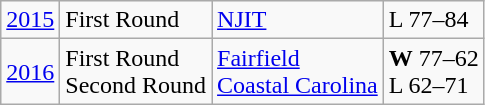<table class="wikitable">
<tr>
<td><a href='#'>2015</a></td>
<td>First Round</td>
<td><a href='#'>NJIT</a></td>
<td>L 77–84</td>
</tr>
<tr>
<td><a href='#'>2016</a></td>
<td>First Round<br>Second Round</td>
<td><a href='#'>Fairfield</a><br><a href='#'>Coastal Carolina</a></td>
<td><strong>W</strong> 77–62<br>L 62–71</td>
</tr>
</table>
